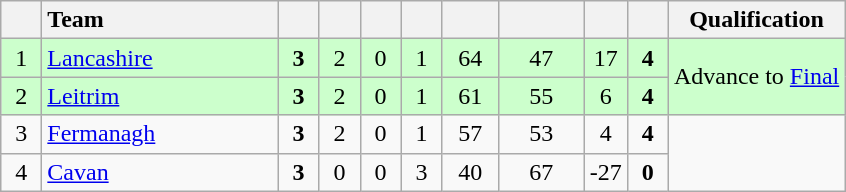<table class="wikitable" style="text-align:center">
<tr>
<th width="20"></th>
<th width="150" style="text-align:left;">Team</th>
<th width="20"></th>
<th width="20"></th>
<th width="20"></th>
<th width="20"></th>
<th width="30"></th>
<th width="50"></th>
<th width="20"></th>
<th width="20"></th>
<th>Qualification</th>
</tr>
<tr style="background:#ccffcc">
<td>1</td>
<td align="left"> <a href='#'>Lancashire</a></td>
<td><strong>3</strong></td>
<td>2</td>
<td>0</td>
<td>1</td>
<td>64</td>
<td>47</td>
<td>17</td>
<td><strong>4</strong></td>
<td rowspan="2">Advance to <a href='#'>Final</a></td>
</tr>
<tr style="background:#ccffcc">
<td>2</td>
<td align="left"> <a href='#'>Leitrim</a></td>
<td><strong>3</strong></td>
<td>2</td>
<td>0</td>
<td>1</td>
<td>61</td>
<td>55</td>
<td>6</td>
<td><strong>4</strong></td>
</tr>
<tr>
<td>3</td>
<td align="left"> <a href='#'>Fermanagh</a></td>
<td><strong>3</strong></td>
<td>2</td>
<td>0</td>
<td>1</td>
<td>57</td>
<td>53</td>
<td>4</td>
<td><strong>4</strong></td>
<td rowspan="2"></td>
</tr>
<tr>
<td>4</td>
<td align="left"> <a href='#'>Cavan</a></td>
<td><strong>3</strong></td>
<td>0</td>
<td>0</td>
<td>3</td>
<td>40</td>
<td>67</td>
<td>-27</td>
<td><strong>0</strong></td>
</tr>
</table>
